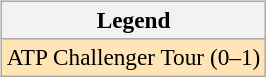<table>
<tr valign=top>
<td><br><table class="wikitable" style=font-size:97%>
<tr>
<th>Legend</th>
</tr>
<tr style="background:moccasin;">
<td>ATP Challenger Tour (0–1)</td>
</tr>
</table>
</td>
<td></td>
</tr>
</table>
